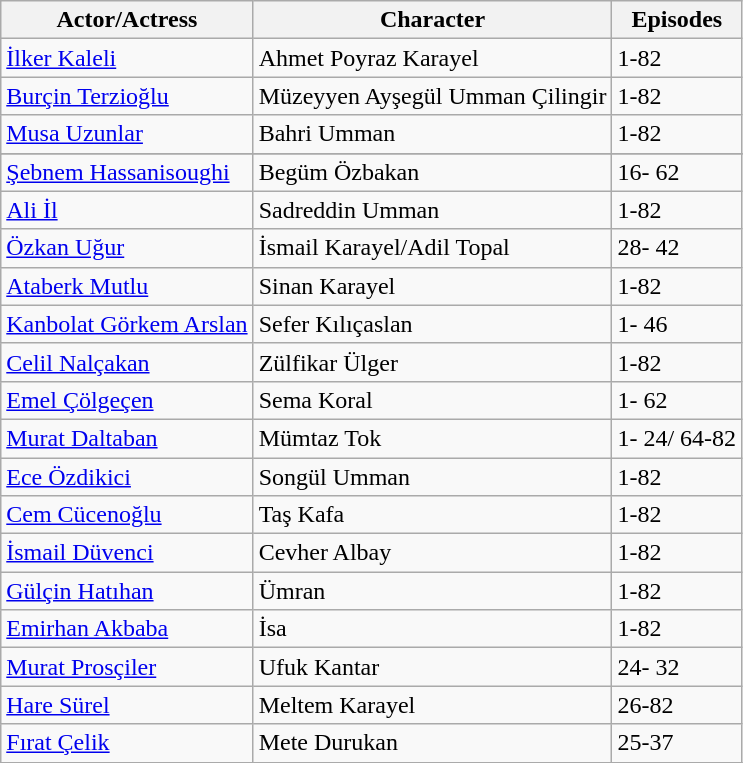<table class="wikitable">
<tr>
<th>Actor/Actress</th>
<th>Character</th>
<th>Episodes</th>
</tr>
<tr>
<td><a href='#'>İlker Kaleli</a></td>
<td>Ahmet Poyraz Karayel</td>
<td>1-82</td>
</tr>
<tr>
<td><a href='#'>Burçin Terzioğlu</a></td>
<td>Müzeyyen Ayşegül Umman Çilingir</td>
<td>1-82</td>
</tr>
<tr>
<td><a href='#'>Musa Uzunlar</a></td>
<td>Bahri Umman</td>
<td>1-82</td>
</tr>
<tr>
</tr>
<tr>
</tr>
<tr>
<td><a href='#'>Şebnem Hassanisoughi</a></td>
<td>Begüm Özbakan</td>
<td>16- 62</td>
</tr>
<tr>
<td><a href='#'>Ali İl</a></td>
<td>Sadreddin Umman</td>
<td>1-82</td>
</tr>
<tr>
<td><a href='#'>Özkan Uğur</a></td>
<td>İsmail Karayel/Adil Topal</td>
<td>28- 42</td>
</tr>
<tr>
<td><a href='#'>Ataberk Mutlu</a></td>
<td>Sinan Karayel</td>
<td>1-82</td>
</tr>
<tr>
<td><a href='#'>Kanbolat Görkem Arslan</a></td>
<td>Sefer Kılıçaslan</td>
<td>1- 46</td>
</tr>
<tr>
<td><a href='#'>Celil Nalçakan</a></td>
<td>Zülfikar Ülger</td>
<td>1-82</td>
</tr>
<tr>
<td><a href='#'>Emel Çölgeçen</a></td>
<td>Sema Koral</td>
<td>1- 62</td>
</tr>
<tr>
<td><a href='#'>Murat Daltaban</a></td>
<td>Mümtaz Tok</td>
<td>1- 24/ 64-82</td>
</tr>
<tr>
<td><a href='#'>Ece Özdikici</a></td>
<td>Songül Umman</td>
<td>1-82</td>
</tr>
<tr>
<td><a href='#'>Cem Cücenoğlu</a></td>
<td>Taş Kafa</td>
<td>1-82</td>
</tr>
<tr>
<td><a href='#'>İsmail Düvenci</a></td>
<td>Cevher Albay</td>
<td>1-82</td>
</tr>
<tr>
<td><a href='#'>Gülçin Hatıhan</a></td>
<td>Ümran</td>
<td>1-82</td>
</tr>
<tr>
<td><a href='#'>Emirhan Akbaba</a></td>
<td>İsa</td>
<td>1-82</td>
</tr>
<tr>
<td><a href='#'>Murat Prosçiler</a></td>
<td>Ufuk Kantar</td>
<td>24- 32</td>
</tr>
<tr>
<td><a href='#'>Hare Sürel</a></td>
<td>Meltem Karayel</td>
<td>26-82</td>
</tr>
<tr>
<td><a href='#'>Fırat Çelik</a></td>
<td>Mete Durukan</td>
<td>25-37</td>
</tr>
<tr>
</tr>
</table>
